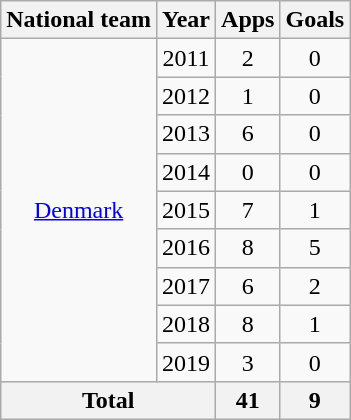<table class="wikitable" style="text-align:center">
<tr>
<th>National team</th>
<th>Year</th>
<th>Apps</th>
<th>Goals</th>
</tr>
<tr>
<td rowspan="9"><a href='#'>Denmark</a></td>
<td>2011</td>
<td>2</td>
<td>0</td>
</tr>
<tr>
<td>2012</td>
<td>1</td>
<td>0</td>
</tr>
<tr>
<td>2013</td>
<td>6</td>
<td>0</td>
</tr>
<tr>
<td>2014</td>
<td>0</td>
<td>0</td>
</tr>
<tr>
<td>2015</td>
<td>7</td>
<td>1</td>
</tr>
<tr>
<td>2016</td>
<td>8</td>
<td>5</td>
</tr>
<tr>
<td>2017</td>
<td>6</td>
<td>2</td>
</tr>
<tr>
<td>2018</td>
<td>8</td>
<td>1</td>
</tr>
<tr>
<td>2019</td>
<td>3</td>
<td>0</td>
</tr>
<tr>
<th colspan="2">Total</th>
<th>41</th>
<th>9</th>
</tr>
</table>
